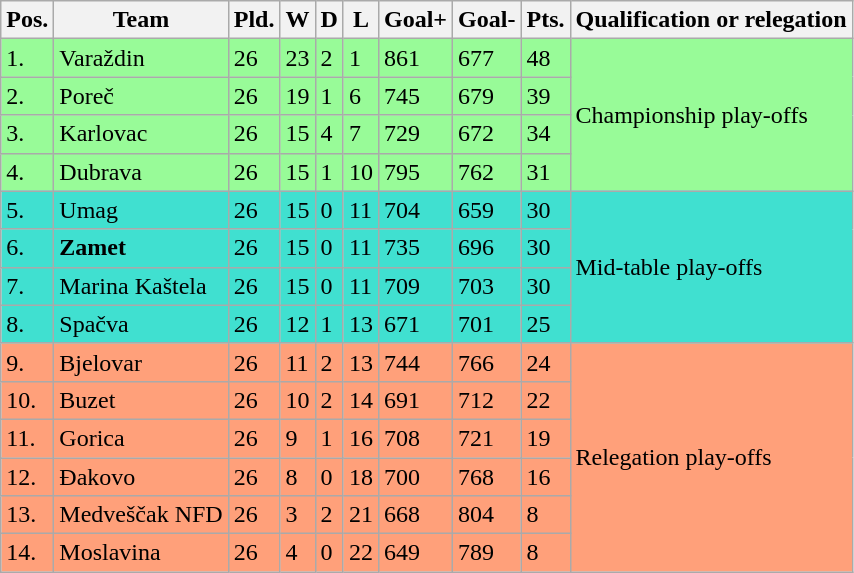<table class="wikitable">
<tr>
<th>Pos.</th>
<th>Team</th>
<th>Pld.</th>
<th>W</th>
<th>D</th>
<th>L</th>
<th>Goal+</th>
<th>Goal-</th>
<th>Pts.</th>
<th>Qualification or relegation</th>
</tr>
<tr style="background:palegreen;">
<td>1.</td>
<td>Varaždin</td>
<td>26</td>
<td>23</td>
<td>2</td>
<td>1</td>
<td>861</td>
<td>677</td>
<td>48</td>
<td rowspan=4>Championship play-offs</td>
</tr>
<tr style="background:palegreen;">
<td>2.</td>
<td>Poreč</td>
<td>26</td>
<td>19</td>
<td>1</td>
<td>6</td>
<td>745</td>
<td>679</td>
<td>39</td>
</tr>
<tr style="background:palegreen;">
<td>3.</td>
<td>Karlovac</td>
<td>26</td>
<td>15</td>
<td>4</td>
<td>7</td>
<td>729</td>
<td>672</td>
<td>34</td>
</tr>
<tr style="background:palegreen;">
<td>4.</td>
<td>Dubrava</td>
<td>26</td>
<td>15</td>
<td>1</td>
<td>10</td>
<td>795</td>
<td>762</td>
<td>31</td>
</tr>
<tr style="background:turquoise;">
<td>5.</td>
<td>Umag</td>
<td>26</td>
<td>15</td>
<td>0</td>
<td>11</td>
<td>704</td>
<td>659</td>
<td>30</td>
<td rowspan=4>Mid-table play-offs</td>
</tr>
<tr style="background:turquoise;">
<td>6.</td>
<td><strong>Zamet</strong></td>
<td>26</td>
<td>15</td>
<td>0</td>
<td>11</td>
<td>735</td>
<td>696</td>
<td>30</td>
</tr>
<tr style="background:turquoise;">
<td>7.</td>
<td>Marina Kaštela</td>
<td>26</td>
<td>15</td>
<td>0</td>
<td>11</td>
<td>709</td>
<td>703</td>
<td>30</td>
</tr>
<tr style="background:turquoise;">
<td>8.</td>
<td>Spačva</td>
<td>26</td>
<td>12</td>
<td>1</td>
<td>13</td>
<td>671</td>
<td>701</td>
<td>25</td>
</tr>
<tr style="background:lightsalmon;">
<td>9.</td>
<td>Bjelovar</td>
<td>26</td>
<td>11</td>
<td>2</td>
<td>13</td>
<td>744</td>
<td>766</td>
<td>24</td>
<td rowspan=6>Relegation play-offs</td>
</tr>
<tr style="background:lightsalmon;">
<td>10.</td>
<td>Buzet</td>
<td>26</td>
<td>10</td>
<td>2</td>
<td>14</td>
<td>691</td>
<td>712</td>
<td>22</td>
</tr>
<tr style="background:lightsalmon;">
<td>11.</td>
<td>Gorica</td>
<td>26</td>
<td>9</td>
<td>1</td>
<td>16</td>
<td>708</td>
<td>721</td>
<td>19</td>
</tr>
<tr style="background:lightsalmon;">
<td>12.</td>
<td>Đakovo</td>
<td>26</td>
<td>8</td>
<td>0</td>
<td>18</td>
<td>700</td>
<td>768</td>
<td>16</td>
</tr>
<tr style="background:lightsalmon;">
<td>13.</td>
<td>Medveščak NFD</td>
<td>26</td>
<td>3</td>
<td>2</td>
<td>21</td>
<td>668</td>
<td>804</td>
<td>8</td>
</tr>
<tr style="background:lightsalmon;">
<td>14.</td>
<td>Moslavina</td>
<td>26</td>
<td>4</td>
<td>0</td>
<td>22</td>
<td>649</td>
<td>789</td>
<td>8</td>
</tr>
</table>
